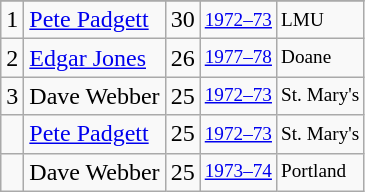<table class="wikitable">
<tr>
</tr>
<tr>
<td>1</td>
<td><a href='#'>Pete Padgett</a></td>
<td>30</td>
<td style="font-size:80%;"><a href='#'>1972–73</a></td>
<td style="font-size:80%;">LMU</td>
</tr>
<tr>
<td>2</td>
<td><a href='#'>Edgar Jones</a></td>
<td>26</td>
<td style="font-size:80%;"><a href='#'>1977–78</a></td>
<td style="font-size:80%;">Doane</td>
</tr>
<tr>
<td>3</td>
<td>Dave Webber</td>
<td>25</td>
<td style="font-size:80%;"><a href='#'>1972–73</a></td>
<td style="font-size:80%;">St. Mary's</td>
</tr>
<tr>
<td></td>
<td><a href='#'>Pete Padgett</a></td>
<td>25</td>
<td style="font-size:80%;"><a href='#'>1972–73</a></td>
<td style="font-size:80%;">St. Mary's</td>
</tr>
<tr>
<td></td>
<td>Dave Webber</td>
<td>25</td>
<td style="font-size:80%;"><a href='#'>1973–74</a></td>
<td style="font-size:80%;">Portland</td>
</tr>
</table>
